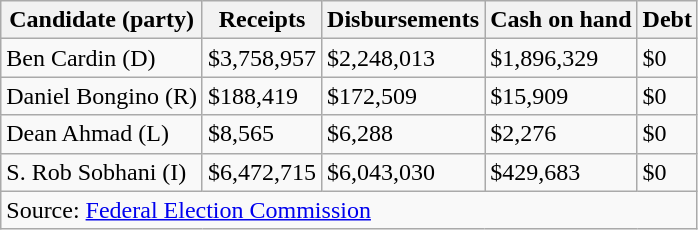<table class="wikitable sortable defaultright col1left">
<tr>
<th>Candidate (party)</th>
<th>Receipts</th>
<th>Disbursements</th>
<th>Cash on hand</th>
<th>Debt</th>
</tr>
<tr>
<td>Ben Cardin (D)</td>
<td>$3,758,957</td>
<td>$2,248,013</td>
<td>$1,896,329</td>
<td>$0</td>
</tr>
<tr>
<td>Daniel Bongino (R)</td>
<td>$188,419</td>
<td>$172,509</td>
<td>$15,909</td>
<td>$0</td>
</tr>
<tr>
<td>Dean Ahmad (L)</td>
<td>$8,565</td>
<td>$6,288</td>
<td>$2,276</td>
<td>$0</td>
</tr>
<tr>
<td>S. Rob Sobhani (I)</td>
<td>$6,472,715</td>
<td>$6,043,030</td>
<td>$429,683</td>
<td>$0</td>
</tr>
<tr>
<td colspan=5>Source: <a href='#'>Federal Election Commission</a></td>
</tr>
</table>
